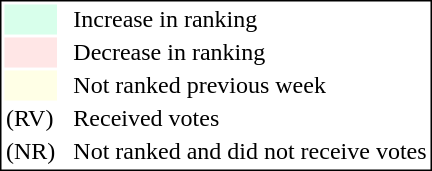<table style="border:1px solid black;">
<tr>
<td style="background:#D8FFEB; width:20px;"></td>
<td> </td>
<td>Increase in ranking</td>
</tr>
<tr>
<td style="background:#FFE6E6; width:20px;"></td>
<td> </td>
<td>Decrease in ranking</td>
</tr>
<tr>
<td style="background:#FFFFE6; width:20px;"></td>
<td> </td>
<td>Not ranked previous week</td>
</tr>
<tr>
<td>(RV)</td>
<td> </td>
<td>Received votes</td>
</tr>
<tr>
<td>(NR)</td>
<td> </td>
<td>Not ranked and did not receive votes</td>
</tr>
</table>
